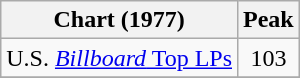<table class="wikitable">
<tr>
<th>Chart (1977)</th>
<th>Peak<br></th>
</tr>
<tr>
<td>U.S. <a href='#'><em>Billboard</em> Top LPs</a></td>
<td align="center">103</td>
</tr>
<tr>
</tr>
</table>
